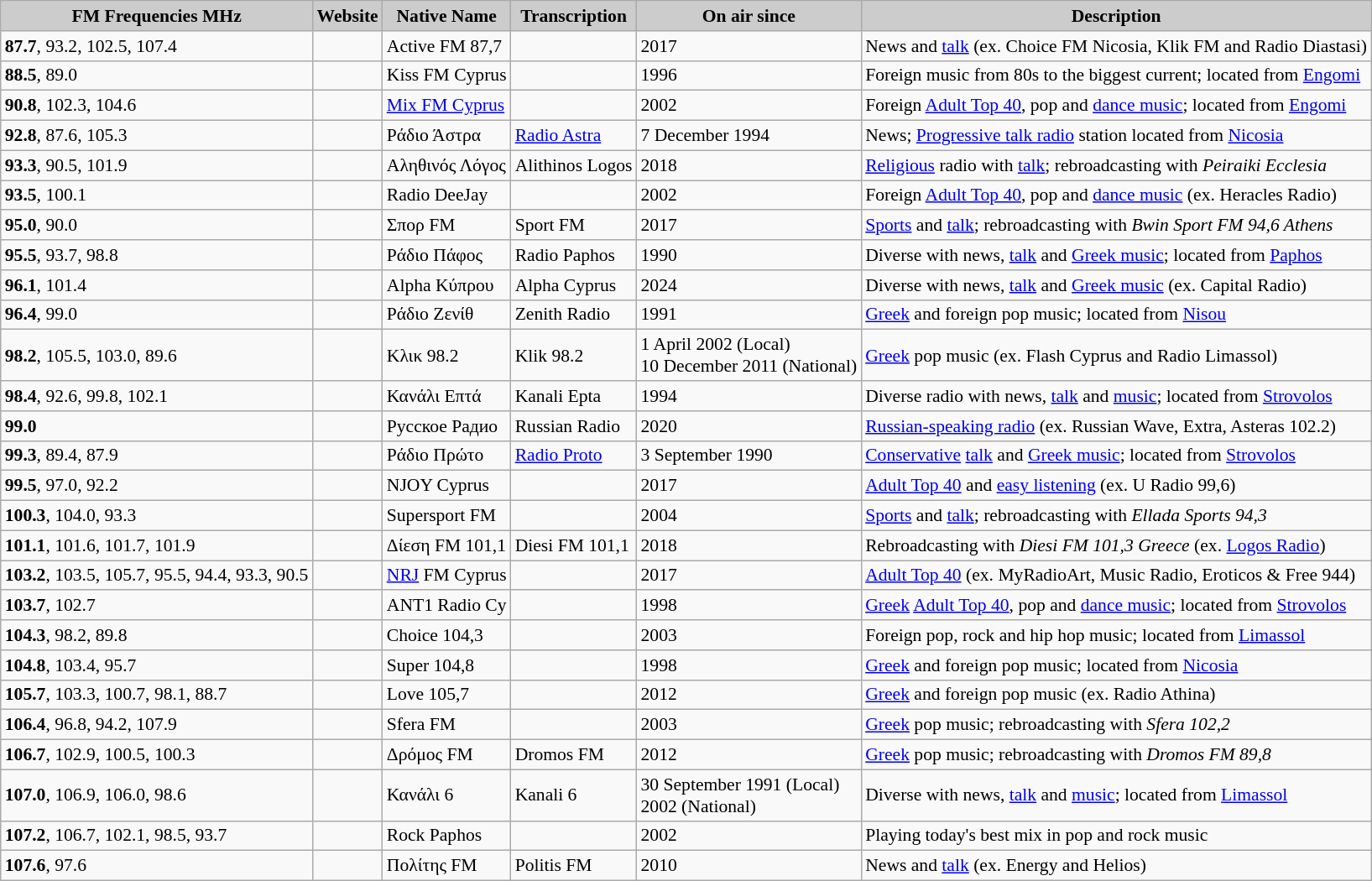<table class="wikitable" style="font-size:90%;">
<tr>
<th style="background:#ccc;">FM Frequencies MHz</th>
<th style="background:#ccc;">Website</th>
<th style="background:#ccc;">Native Name</th>
<th style="background:#ccc;">Transcription</th>
<th style="background:#ccc;">On air since</th>
<th style="background:#ccc;">Description</th>
</tr>
<tr>
<td><strong>87.7</strong>, 93.2, 102.5, 107.4</td>
<td></td>
<td>Active FM 87,7</td>
<td></td>
<td>2017</td>
<td>News and <a href='#'>talk</a> (ex. Choice FM Nicosia, Klik FM and Radio Diastasi)</td>
</tr>
<tr>
<td><strong>88.5</strong>, 89.0</td>
<td></td>
<td>Kiss FM Cyprus</td>
<td></td>
<td>1996</td>
<td>Foreign music from 80s to the biggest current; located from <a href='#'>Engomi</a></td>
</tr>
<tr>
<td><strong>90.8</strong>, 102.3, 104.6</td>
<td></td>
<td><a href='#'>Mix FM Cyprus</a></td>
<td></td>
<td>2002</td>
<td>Foreign <a href='#'>Adult Top 40</a>, pop and <a href='#'>dance music</a>; located from <a href='#'>Engomi</a></td>
</tr>
<tr>
<td><strong>92.8</strong>, 87.6, 105.3</td>
<td></td>
<td>Ράδιο Άστρα</td>
<td><a href='#'>Radio Astra</a></td>
<td>7 December 1994</td>
<td>News; <a href='#'>Progressive talk radio</a> station located from <a href='#'>Nicosia</a></td>
</tr>
<tr>
<td><strong>93.3</strong>, 90.5, 101.9</td>
<td></td>
<td>Αληθινός Λόγος</td>
<td>Alithinos Logos</td>
<td>2018</td>
<td><a href='#'>Religious</a> radio with <a href='#'>talk</a>; rebroadcasting with <em>Peiraiki Ecclesia</em></td>
</tr>
<tr>
<td><strong>93.5</strong>, 100.1</td>
<td></td>
<td>Radio DeeJay</td>
<td></td>
<td>2002</td>
<td>Foreign <a href='#'>Adult Top 40</a>, pop and <a href='#'>dance music</a> (ex. Heracles Radio)</td>
</tr>
<tr>
<td><strong>95.0</strong>, 90.0</td>
<td></td>
<td>Σπορ FM</td>
<td>Sport FM</td>
<td>2017</td>
<td><a href='#'>Sports</a> and <a href='#'>talk</a>; rebroadcasting with <em>Bwin Sport FM 94,6 Athens</em></td>
</tr>
<tr>
<td><strong>95.5</strong>, 93.7, 98.8</td>
<td></td>
<td>Ράδιο Πάφος</td>
<td>Radio Paphos</td>
<td>1990</td>
<td>Diverse with news, <a href='#'>talk</a> and <a href='#'>Greek music</a>; located from <a href='#'>Paphos</a></td>
</tr>
<tr>
<td><strong>96.1</strong>, 101.4</td>
<td></td>
<td>Alpha Κύπρου</td>
<td>Alpha Cyprus</td>
<td>2024</td>
<td>Diverse with news, <a href='#'>talk</a> and <a href='#'>Greek music</a> (ex. Capital Radio)</td>
</tr>
<tr>
<td><strong>96.4</strong>, 99.0</td>
<td></td>
<td>Ράδιο Ζενίθ</td>
<td>Zenith Radio</td>
<td>1991</td>
<td><a href='#'>Greek</a> and foreign pop music; located from <a href='#'>Nisou</a></td>
</tr>
<tr>
<td><strong>98.2</strong>, 105.5, 103.0, 89.6</td>
<td></td>
<td>Κλικ 98.2</td>
<td>Klik 98.2</td>
<td>1 April 2002 (Local) <br> 10 December 2011 (National)</td>
<td><a href='#'>Greek</a> pop music (ex. Flash Cyprus and Radio Limassol)</td>
</tr>
<tr>
<td><strong>98.4</strong>, 92.6, 99.8, 102.1</td>
<td></td>
<td>Κανάλι Επτά</td>
<td>Kanali Epta</td>
<td>1994</td>
<td>Diverse radio with news, <a href='#'>talk</a> and <a href='#'>music</a>; located from <a href='#'>Strovolos</a></td>
</tr>
<tr>
<td><strong>99.0</strong></td>
<td></td>
<td>Русское Радио</td>
<td>Russian Radio</td>
<td>2020</td>
<td><a href='#'>Russian-speaking radio</a> (ex. Russian Wave, Extra, Asteras 102.2)</td>
</tr>
<tr>
<td><strong>99.3</strong>, 89.4, 87.9</td>
<td></td>
<td>Ράδιο Πρώτο</td>
<td><a href='#'>Radio Proto</a></td>
<td>3 September 1990</td>
<td><a href='#'>Conservative</a> <a href='#'>talk</a> and <a href='#'>Greek music</a>; located from <a href='#'>Strovolos</a></td>
</tr>
<tr>
<td><strong>99.5</strong>, 97.0, 92.2</td>
<td></td>
<td>NJOY Cyprus</td>
<td></td>
<td>2017</td>
<td><a href='#'>Adult Top 40</a> and <a href='#'>easy listening</a> (ex. U Radio 99,6)</td>
</tr>
<tr>
<td><strong>100.3</strong>, 104.0, 93.3</td>
<td></td>
<td>Supersport FM</td>
<td></td>
<td>2004</td>
<td><a href='#'>Sports</a> and <a href='#'>talk</a>; rebroadcasting with <em>Ellada Sports 94,3</em></td>
</tr>
<tr>
<td><strong>101.1</strong>, 101.6, 101.7, 101.9</td>
<td></td>
<td>Δίεση FM 101,1</td>
<td>Diesi FM 101,1</td>
<td>2018</td>
<td>Rebroadcasting with <em>Diesi FM 101,3 Greece</em> (ex. <a href='#'>Logos Radio</a>)</td>
</tr>
<tr>
<td><strong>103.2</strong>, 103.5, 105.7, 95.5, 94.4, 93.3, 90.5</td>
<td></td>
<td><a href='#'>NRJ</a> FM Cyprus</td>
<td></td>
<td>2017</td>
<td><a href='#'>Adult Top 40</a> (ex. MyRadioArt, Music Radio, Eroticos & Free 944)</td>
</tr>
<tr>
<td><strong>103.7</strong>, 102.7</td>
<td></td>
<td>ANT1 Radio Cy</td>
<td></td>
<td>1998</td>
<td><a href='#'>Greek</a> <a href='#'>Adult Top 40</a>, pop and <a href='#'>dance music</a>; located from <a href='#'>Strovolos</a></td>
</tr>
<tr>
<td><strong>104.3</strong>, 98.2, 89.8</td>
<td></td>
<td>Choice 104,3</td>
<td></td>
<td>2003</td>
<td>Foreign pop, rock and hip hop music; located from <a href='#'>Limassol</a></td>
</tr>
<tr>
<td><strong>104.8</strong>, 103.4, 95.7</td>
<td></td>
<td>Super 104,8</td>
<td></td>
<td>1998</td>
<td><a href='#'>Greek</a> and foreign pop music; located from <a href='#'>Nicosia</a></td>
</tr>
<tr>
<td><strong>105.7</strong>, 103.3, 100.7, 98.1, 88.7</td>
<td></td>
<td>Love 105,7</td>
<td></td>
<td>2012</td>
<td><a href='#'>Greek</a> and foreign pop music (ex. Radio Athina)</td>
</tr>
<tr>
<td><strong>106.4</strong>, 96.8, 94.2, 107.9</td>
<td></td>
<td>Sfera FM</td>
<td></td>
<td>2003</td>
<td><a href='#'>Greek</a> pop music; rebroadcasting with <em>Sfera 102,2</em></td>
</tr>
<tr>
<td><strong>106.7</strong>, 102.9, 100.5, 100.3</td>
<td></td>
<td>Δρόμος FM</td>
<td>Dromos FM</td>
<td>2012</td>
<td><a href='#'>Greek</a> pop music; rebroadcasting with <em>Dromos FM 89,8</em></td>
</tr>
<tr>
<td><strong>107.0</strong>, 106.9, 106.0, 98.6</td>
<td></td>
<td>Κανάλι 6</td>
<td>Kanali 6</td>
<td>30 September 1991 (Local) <br> 2002 (National)</td>
<td>Diverse with news, <a href='#'>talk</a> and <a href='#'>music</a>; located from <a href='#'>Limassol</a></td>
</tr>
<tr>
<td><strong>107.2</strong>, 106.7, 102.1, 98.5, 93.7</td>
<td></td>
<td>Rock Paphos</td>
<td></td>
<td>2002</td>
<td>Playing today's best mix in pop and rock music</td>
</tr>
<tr>
<td><strong>107.6</strong>, 97.6</td>
<td></td>
<td>Πολίτης FM</td>
<td>Politis FM</td>
<td>2010</td>
<td>News and <a href='#'>talk</a> (ex. Energy and Helios)</td>
</tr>
</table>
